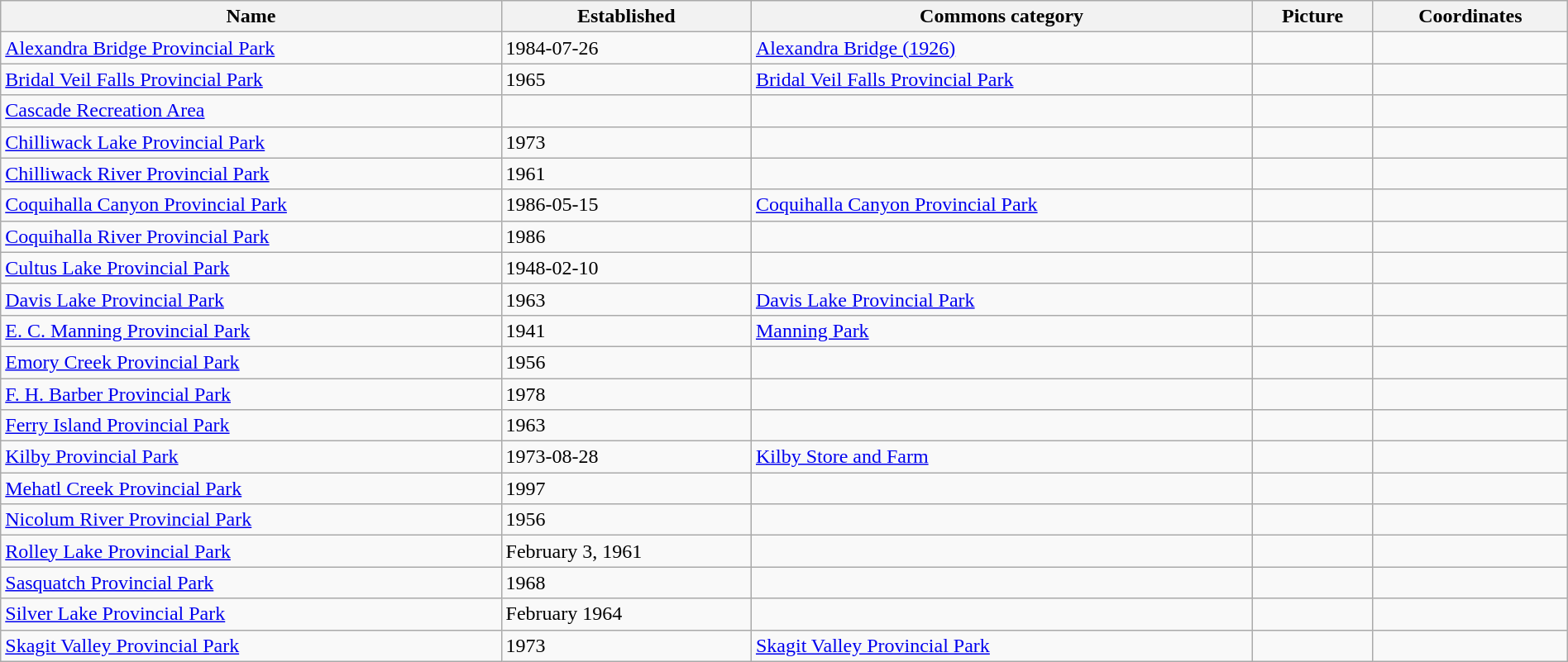<table class="wikitable sortable" style="width:100%;">
<tr>
<th>Name</th>
<th>Established</th>
<th>Commons category</th>
<th>Picture</th>
<th>Coordinates</th>
</tr>
<tr>
<td><a href='#'>Alexandra Bridge Provincial Park</a></td>
<td>1984-07-26</td>
<td><a href='#'>Alexandra Bridge (1926)</a></td>
<td></td>
<td></td>
</tr>
<tr>
<td><a href='#'>Bridal Veil Falls Provincial Park</a></td>
<td>1965</td>
<td><a href='#'>Bridal Veil Falls Provincial Park</a></td>
<td></td>
<td></td>
</tr>
<tr>
<td><a href='#'>Cascade Recreation Area</a></td>
<td></td>
<td></td>
<td></td>
<td></td>
</tr>
<tr>
<td><a href='#'>Chilliwack Lake Provincial Park</a></td>
<td>1973</td>
<td></td>
<td></td>
<td></td>
</tr>
<tr>
<td><a href='#'>Chilliwack River Provincial Park</a></td>
<td>1961</td>
<td></td>
<td></td>
<td></td>
</tr>
<tr>
<td><a href='#'>Coquihalla Canyon Provincial Park</a></td>
<td>1986-05-15</td>
<td><a href='#'>Coquihalla Canyon Provincial Park</a></td>
<td></td>
<td></td>
</tr>
<tr>
<td><a href='#'>Coquihalla River Provincial Park</a></td>
<td>1986</td>
<td></td>
<td></td>
<td></td>
</tr>
<tr>
<td><a href='#'>Cultus Lake Provincial Park</a></td>
<td>1948-02-10</td>
<td></td>
<td></td>
<td></td>
</tr>
<tr>
<td><a href='#'>Davis Lake Provincial Park</a></td>
<td>1963</td>
<td><a href='#'>Davis Lake Provincial Park</a></td>
<td></td>
<td></td>
</tr>
<tr>
<td><a href='#'>E. C. Manning Provincial Park</a></td>
<td>1941</td>
<td><a href='#'>Manning Park</a></td>
<td></td>
<td></td>
</tr>
<tr>
<td><a href='#'>Emory Creek Provincial Park</a></td>
<td>1956</td>
<td></td>
<td></td>
<td></td>
</tr>
<tr>
<td><a href='#'>F. H. Barber Provincial Park</a></td>
<td>1978</td>
<td></td>
<td></td>
<td></td>
</tr>
<tr>
<td><a href='#'>Ferry Island Provincial Park</a></td>
<td>1963</td>
<td></td>
<td></td>
<td></td>
</tr>
<tr>
<td><a href='#'>Kilby Provincial Park</a></td>
<td>1973-08-28</td>
<td><a href='#'>Kilby Store and Farm</a></td>
<td></td>
<td></td>
</tr>
<tr>
<td><a href='#'>Mehatl Creek Provincial Park</a></td>
<td>1997</td>
<td></td>
<td></td>
<td></td>
</tr>
<tr>
<td><a href='#'>Nicolum River Provincial Park</a></td>
<td>1956</td>
<td></td>
<td></td>
<td></td>
</tr>
<tr>
<td><a href='#'>Rolley Lake Provincial Park</a></td>
<td>February 3, 1961</td>
<td></td>
<td></td>
<td></td>
</tr>
<tr>
<td><a href='#'>Sasquatch Provincial Park</a></td>
<td>1968</td>
<td></td>
<td></td>
<td></td>
</tr>
<tr>
<td><a href='#'>Silver Lake Provincial Park</a></td>
<td>February 1964</td>
<td></td>
<td></td>
<td></td>
</tr>
<tr>
<td><a href='#'>Skagit Valley Provincial Park</a></td>
<td>1973</td>
<td><a href='#'>Skagit Valley Provincial Park</a></td>
<td></td>
<td></td>
</tr>
</table>
